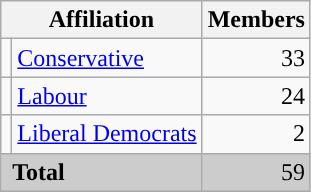<table class="wikitable">
<tr>
<th colspan="2">Affiliation</th>
<th>Members</th>
</tr>
<tr>
<td style="color:inherit;background:"></td>
<td><a href='#'>Conservative</a></td>
<td align="right">33</td>
</tr>
<tr>
<td style="color:inherit;background:"></td>
<td><a href='#'>Labour</a></td>
<td align="right">24</td>
</tr>
<tr>
<td style="color:inherit;background:"></td>
<td><a href='#'>Liberal Democrats</a></td>
<td align="right">2</td>
</tr>
<tr bgcolor="CCCCCC">
<td colspan="2" rowspan="1"> <strong>Total</strong></td>
<td align="right">59</td>
</tr>
<tr>
</tr>
</table>
